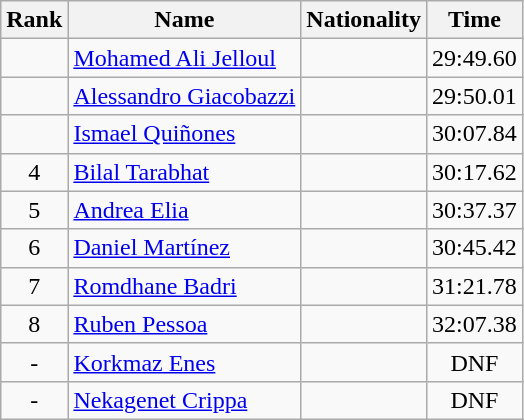<table class="wikitable sortable"  style="text-align:center">
<tr>
<th>Rank</th>
<th>Name</th>
<th>Nationality</th>
<th>Time</th>
</tr>
<tr>
<td></td>
<td align=left><a href='#'>Mohamed Ali Jelloul</a></td>
<td align=left></td>
<td>29:49.60</td>
</tr>
<tr>
<td></td>
<td align=left><a href='#'>Alessandro Giacobazzi</a></td>
<td align=left></td>
<td>29:50.01</td>
</tr>
<tr>
<td></td>
<td align=left><a href='#'>Ismael Quiñones</a></td>
<td align=left></td>
<td>30:07.84</td>
</tr>
<tr>
<td>4</td>
<td align=left><a href='#'>Bilal Tarabhat</a></td>
<td align=left></td>
<td>30:17.62</td>
</tr>
<tr>
<td>5</td>
<td align=left><a href='#'>Andrea Elia</a></td>
<td align=left></td>
<td>30:37.37</td>
</tr>
<tr>
<td>6</td>
<td align=left><a href='#'>Daniel Martínez</a></td>
<td align=left></td>
<td>30:45.42</td>
</tr>
<tr>
<td>7</td>
<td align=left><a href='#'>Romdhane Badri</a></td>
<td align=left></td>
<td>31:21.78</td>
</tr>
<tr>
<td>8</td>
<td align=left><a href='#'>Ruben Pessoa</a></td>
<td align=left></td>
<td>32:07.38</td>
</tr>
<tr>
<td>-</td>
<td align=left><a href='#'>Korkmaz Enes</a></td>
<td align=left></td>
<td>DNF</td>
</tr>
<tr>
<td>-</td>
<td align=left><a href='#'>Nekagenet Crippa</a></td>
<td align=left></td>
<td>DNF</td>
</tr>
</table>
